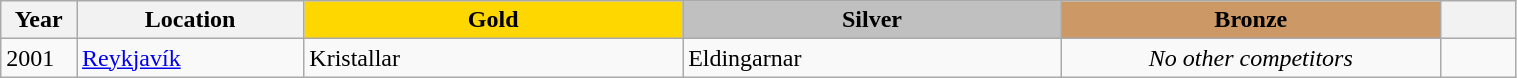<table class="wikitable unsortable" style="text-align:left; width:80%">
<tr>
<th scope="col" style="text-align:center; width:5%">Year</th>
<th scope="col" style="text-align:center; width:15%">Location</th>
<th scope="col" style="text-align:center; width:25%; background:gold">Gold</th>
<th scope="col" style="text-align:center; width:25%; background:silver">Silver</th>
<th scope="col" style="text-align:center; width:25%; background:#c96">Bronze</th>
<th scope="col" style="text-align:center; width:5%"></th>
</tr>
<tr>
<td>2001</td>
<td><a href='#'>Reykjavík</a></td>
<td>Kristallar</td>
<td>Eldingarnar</td>
<td align=center><em>No other competitors</em></td>
<td></td>
</tr>
</table>
